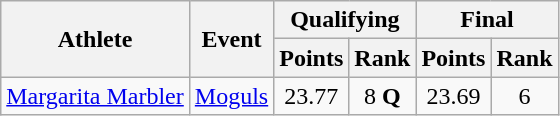<table class="wikitable">
<tr>
<th rowspan="2">Athlete</th>
<th rowspan="2">Event</th>
<th colspan="2">Qualifying</th>
<th colspan="2">Final</th>
</tr>
<tr>
<th>Points</th>
<th>Rank</th>
<th>Points</th>
<th>Rank</th>
</tr>
<tr>
<td><a href='#'>Margarita Marbler</a></td>
<td><a href='#'>Moguls</a></td>
<td align="center">23.77</td>
<td align="center">8 <strong>Q</strong></td>
<td align="center">23.69</td>
<td align="center">6</td>
</tr>
</table>
